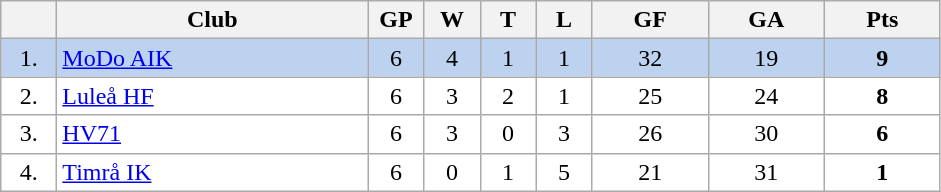<table class="wikitable">
<tr>
<th width="30"></th>
<th width="200">Club</th>
<th width="30">GP</th>
<th width="30">W</th>
<th width="30">T</th>
<th width="30">L</th>
<th width="70">GF</th>
<th width="70">GA</th>
<th width="70">Pts</th>
</tr>
<tr bgcolor="#BCD2EE" align="center">
<td>1.</td>
<td align="left"><a href='#'>MoDo AIK</a></td>
<td>6</td>
<td>4</td>
<td>1</td>
<td>1</td>
<td>32</td>
<td>19</td>
<td><strong>9</strong></td>
</tr>
<tr bgcolor="#FFFFFF" align="center">
<td>2.</td>
<td align="left"><a href='#'>Luleå HF</a></td>
<td>6</td>
<td>3</td>
<td>2</td>
<td>1</td>
<td>25</td>
<td>24</td>
<td><strong>8</strong></td>
</tr>
<tr bgcolor="#FFFFFF" align="center">
<td>3.</td>
<td align="left"><a href='#'>HV71</a></td>
<td>6</td>
<td>3</td>
<td>0</td>
<td>3</td>
<td>26</td>
<td>30</td>
<td><strong>6</strong></td>
</tr>
<tr bgcolor="#FFFFFF" align="center">
<td>4.</td>
<td align="left"><a href='#'>Timrå IK</a></td>
<td>6</td>
<td>0</td>
<td>1</td>
<td>5</td>
<td>21</td>
<td>31</td>
<td><strong>1</strong></td>
</tr>
</table>
